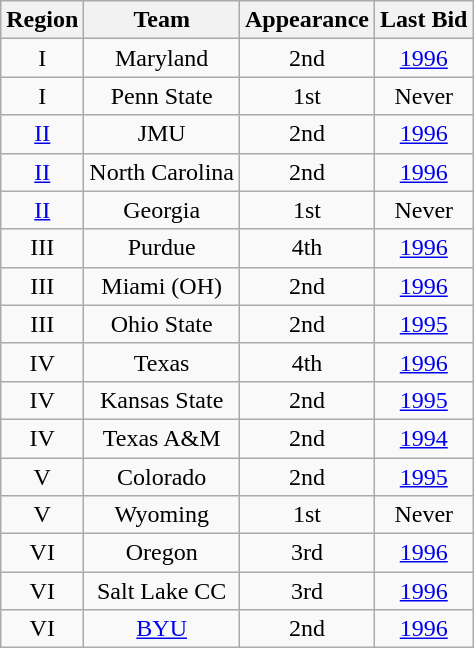<table class="wikitable sortable" style="text-align:center">
<tr>
<th>Region</th>
<th>Team</th>
<th>Appearance</th>
<th>Last Bid</th>
</tr>
<tr>
<td>I</td>
<td>Maryland</td>
<td>2nd</td>
<td><a href='#'>1996</a></td>
</tr>
<tr>
<td>I</td>
<td>Penn State</td>
<td>1st</td>
<td>Never</td>
</tr>
<tr>
<td><a href='#'>II</a></td>
<td>JMU</td>
<td>2nd</td>
<td><a href='#'>1996</a></td>
</tr>
<tr>
<td><a href='#'>II</a></td>
<td>North Carolina</td>
<td>2nd</td>
<td><a href='#'>1996</a></td>
</tr>
<tr>
<td><a href='#'>II</a></td>
<td>Georgia</td>
<td>1st</td>
<td>Never</td>
</tr>
<tr>
<td>III</td>
<td>Purdue</td>
<td>4th</td>
<td><a href='#'>1996</a></td>
</tr>
<tr>
<td>III</td>
<td>Miami (OH)</td>
<td>2nd</td>
<td><a href='#'>1996</a></td>
</tr>
<tr>
<td>III</td>
<td>Ohio State</td>
<td>2nd</td>
<td><a href='#'>1995</a></td>
</tr>
<tr>
<td>IV</td>
<td>Texas</td>
<td>4th</td>
<td><a href='#'>1996</a></td>
</tr>
<tr>
<td>IV</td>
<td>Kansas State</td>
<td>2nd</td>
<td><a href='#'>1995</a></td>
</tr>
<tr>
<td>IV</td>
<td>Texas A&M</td>
<td>2nd</td>
<td><a href='#'>1994</a></td>
</tr>
<tr>
<td>V</td>
<td>Colorado</td>
<td>2nd</td>
<td><a href='#'>1995</a></td>
</tr>
<tr>
<td>V</td>
<td>Wyoming</td>
<td>1st</td>
<td>Never</td>
</tr>
<tr>
<td>VI</td>
<td>Oregon</td>
<td>3rd</td>
<td><a href='#'>1996</a></td>
</tr>
<tr>
<td>VI</td>
<td>Salt Lake CC</td>
<td>3rd</td>
<td><a href='#'>1996</a></td>
</tr>
<tr>
<td>VI</td>
<td><a href='#'>BYU</a></td>
<td>2nd</td>
<td><a href='#'>1996</a></td>
</tr>
</table>
